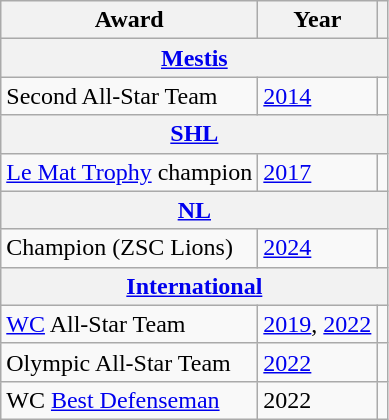<table class="wikitable">
<tr>
<th>Award</th>
<th>Year</th>
<th></th>
</tr>
<tr>
<th colspan="3"><a href='#'>Mestis</a></th>
</tr>
<tr>
<td>Second All-Star Team</td>
<td><a href='#'>2014</a></td>
<td></td>
</tr>
<tr>
<th colspan="3"><a href='#'>SHL</a></th>
</tr>
<tr>
<td><a href='#'>Le Mat Trophy</a> champion</td>
<td><a href='#'>2017</a></td>
<td></td>
</tr>
<tr>
<th colspan="3"><a href='#'>NL</a></th>
</tr>
<tr>
<td>Champion (ZSC Lions)</td>
<td><a href='#'>2024</a></td>
<td></td>
</tr>
<tr>
<th colspan="3"><a href='#'>International</a></th>
</tr>
<tr>
<td><a href='#'>WC</a> All-Star Team</td>
<td><a href='#'>2019</a>, <a href='#'>2022</a></td>
<td></td>
</tr>
<tr>
<td>Olympic All-Star Team</td>
<td><a href='#'>2022</a></td>
<td></td>
</tr>
<tr>
<td>WC <a href='#'>Best Defenseman</a></td>
<td>2022</td>
<td></td>
</tr>
</table>
